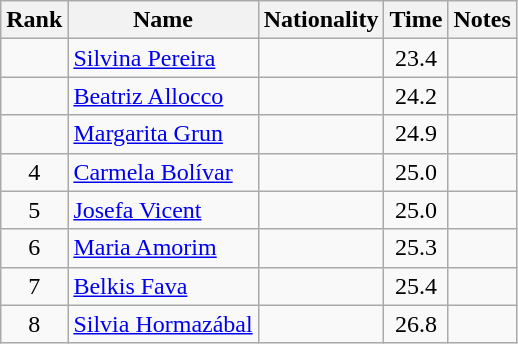<table class="wikitable sortable" style="text-align:center">
<tr>
<th>Rank</th>
<th>Name</th>
<th>Nationality</th>
<th>Time</th>
<th>Notes</th>
</tr>
<tr>
<td></td>
<td align=left><a href='#'>Silvina Pereira</a></td>
<td align=left></td>
<td>23.4</td>
<td></td>
</tr>
<tr>
<td></td>
<td align=left><a href='#'>Beatriz Allocco</a></td>
<td align=left></td>
<td>24.2</td>
<td></td>
</tr>
<tr>
<td></td>
<td align=left><a href='#'>Margarita Grun</a></td>
<td align=left></td>
<td>24.9</td>
<td></td>
</tr>
<tr>
<td>4</td>
<td align=left><a href='#'>Carmela Bolívar</a></td>
<td align=left></td>
<td>25.0</td>
<td></td>
</tr>
<tr>
<td>5</td>
<td align=left><a href='#'>Josefa Vicent</a></td>
<td align=left></td>
<td>25.0</td>
<td></td>
</tr>
<tr>
<td>6</td>
<td align=left><a href='#'>Maria Amorim</a></td>
<td align=left></td>
<td>25.3</td>
<td></td>
</tr>
<tr>
<td>7</td>
<td align=left><a href='#'>Belkis Fava</a></td>
<td align=left></td>
<td>25.4</td>
<td></td>
</tr>
<tr>
<td>8</td>
<td align=left><a href='#'>Silvia Hormazábal</a></td>
<td align=left></td>
<td>26.8</td>
<td></td>
</tr>
</table>
